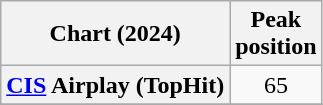<table class="wikitable plainrowheaders sortable" style="text-align:center">
<tr>
<th scope="col">Chart (2024)</th>
<th scope="col">Peak<br>position</th>
</tr>
<tr>
<th scope="row"><a href='#'>CIS</a> Airplay (TopHit)</th>
<td>65</td>
</tr>
<tr>
</tr>
</table>
